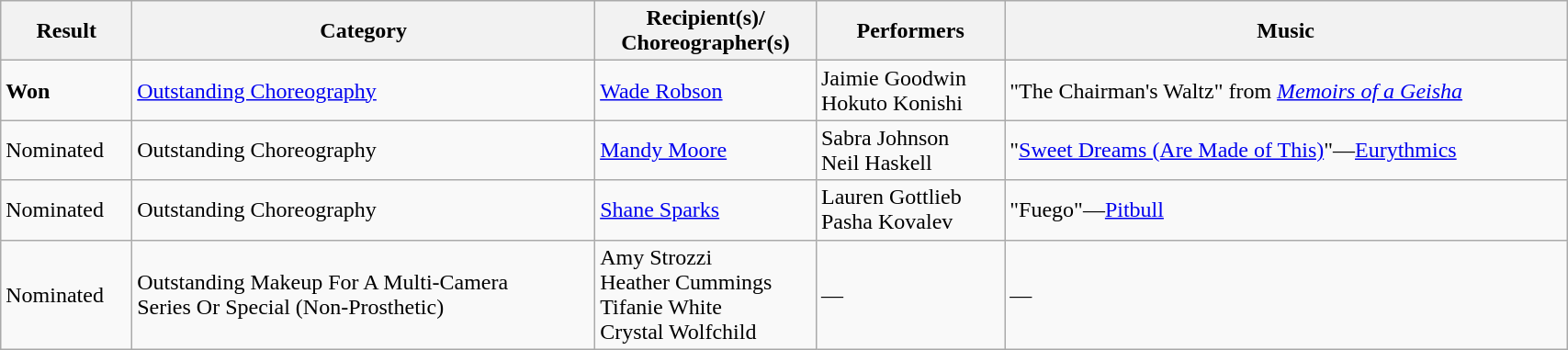<table class="wikitable" style="width:90%;">
<tr>
<th>Result</th>
<th>Category</th>
<th>Recipient(s)/<br>Choreographer(s)</th>
<th>Performers</th>
<th>Music</th>
</tr>
<tr>
<td><strong>Won</strong></td>
<td><a href='#'>Outstanding Choreography</a></td>
<td><a href='#'>Wade Robson</a></td>
<td>Jaimie Goodwin<br>Hokuto Konishi</td>
<td>"The Chairman's Waltz" from <em><a href='#'>Memoirs of a Geisha</a></em></td>
</tr>
<tr>
<td>Nominated</td>
<td>Outstanding Choreography</td>
<td><a href='#'>Mandy Moore</a></td>
<td>Sabra Johnson<br>Neil Haskell</td>
<td>"<a href='#'>Sweet Dreams (Are Made of This)</a>"—<wbr><a href='#'>Eurythmics</a></td>
</tr>
<tr>
<td>Nominated</td>
<td>Outstanding Choreography</td>
<td><a href='#'>Shane Sparks</a></td>
<td>Lauren Gottlieb<br>Pasha Kovalev</td>
<td>"Fuego"—<a href='#'>Pitbull</a></td>
</tr>
<tr>
<td>Nominated</td>
<td>Outstanding Makeup For A Multi-Camera<br>Series Or Special (Non-Prosthetic)</td>
<td>Amy Strozzi<br>Heather Cummings<br>Tifanie White<br>Crystal Wolfchild</td>
<td>—</td>
<td>—</td>
</tr>
</table>
